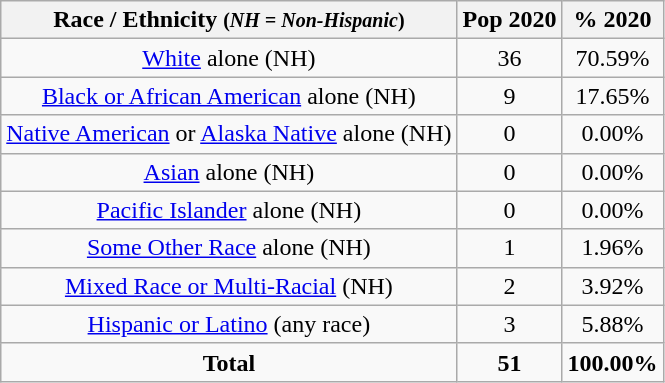<table class="wikitable" style="text-align:center;">
<tr>
<th>Race / Ethnicity <small>(<em>NH = Non-Hispanic</em>)</small></th>
<th>Pop 2020</th>
<th>% 2020</th>
</tr>
<tr>
<td><a href='#'>White</a> alone (NH)</td>
<td>36</td>
<td>70.59%</td>
</tr>
<tr>
<td><a href='#'>Black or African American</a> alone (NH)</td>
<td>9</td>
<td>17.65%</td>
</tr>
<tr>
<td><a href='#'>Native American</a> or <a href='#'>Alaska Native</a> alone (NH)</td>
<td>0</td>
<td>0.00%</td>
</tr>
<tr>
<td><a href='#'>Asian</a> alone (NH)</td>
<td>0</td>
<td>0.00%</td>
</tr>
<tr>
<td><a href='#'>Pacific Islander</a> alone (NH)</td>
<td>0</td>
<td>0.00%</td>
</tr>
<tr>
<td><a href='#'>Some Other Race</a> alone (NH)</td>
<td>1</td>
<td>1.96%</td>
</tr>
<tr>
<td><a href='#'>Mixed Race or Multi-Racial</a> (NH)</td>
<td>2</td>
<td>3.92%</td>
</tr>
<tr>
<td><a href='#'>Hispanic or Latino</a> (any race)</td>
<td>3</td>
<td>5.88%</td>
</tr>
<tr>
<td><strong>Total</strong></td>
<td><strong>51</strong></td>
<td><strong>100.00%</strong></td>
</tr>
</table>
